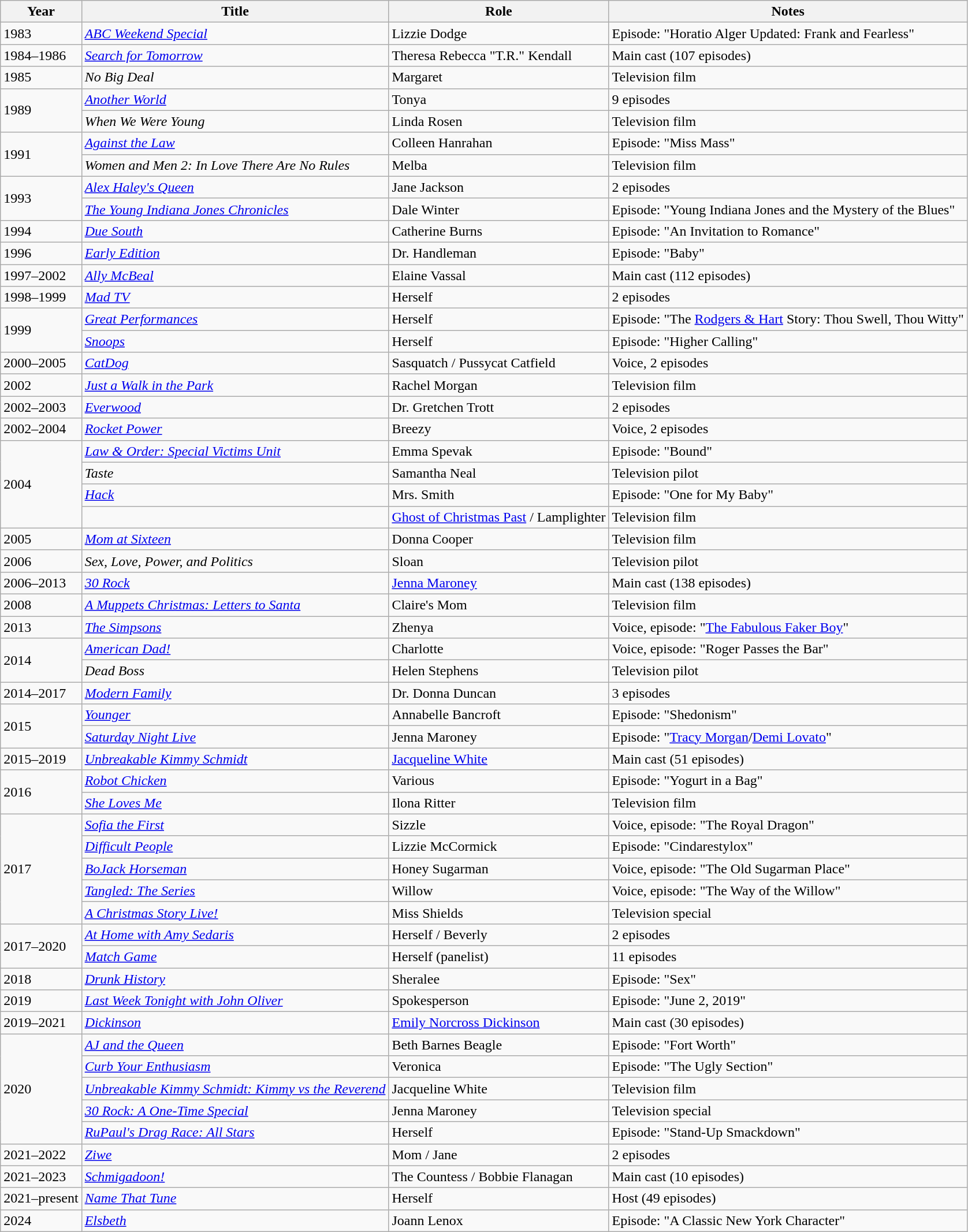<table class="wikitable plainrowheaders sortable">
<tr>
<th scope="col">Year</th>
<th scope="col">Title</th>
<th scope="col">Role</th>
<th scope="col" class="unsortable">Notes</th>
</tr>
<tr>
<td>1983</td>
<td><em><a href='#'>ABC Weekend Special</a></em></td>
<td>Lizzie Dodge</td>
<td>Episode: "Horatio Alger Updated: Frank and Fearless"</td>
</tr>
<tr>
<td scope="row">1984–1986</td>
<td><em><a href='#'>Search for Tomorrow</a></em></td>
<td>Theresa Rebecca "T.R." Kendall</td>
<td>Main cast (107 episodes)</td>
</tr>
<tr>
<td scope="row">1985</td>
<td><em>No Big Deal</em></td>
<td>Margaret</td>
<td>Television film</td>
</tr>
<tr>
<td rowspan="2" scope="row">1989</td>
<td><em><a href='#'>Another World</a></em></td>
<td>Tonya</td>
<td>9 episodes</td>
</tr>
<tr>
<td><em>When We Were Young</em></td>
<td>Linda Rosen</td>
<td>Television film</td>
</tr>
<tr>
<td rowspan="2">1991</td>
<td><em><a href='#'>Against the Law</a></em></td>
<td>Colleen Hanrahan</td>
<td>Episode: "Miss Mass"</td>
</tr>
<tr>
<td><em>Women and Men 2: In Love There Are No Rules</em></td>
<td>Melba</td>
<td>Television film</td>
</tr>
<tr>
<td rowspan="2" scope="row">1993</td>
<td><em><a href='#'>Alex Haley's Queen</a></em></td>
<td>Jane Jackson</td>
<td>2 episodes</td>
</tr>
<tr>
<td><em><a href='#'>The Young Indiana Jones Chronicles</a></em></td>
<td>Dale Winter</td>
<td>Episode: "Young Indiana Jones and the Mystery of the Blues"</td>
</tr>
<tr>
<td scope="row">1994</td>
<td><em><a href='#'>Due South</a></em></td>
<td>Catherine Burns</td>
<td>Episode: "An Invitation to Romance"</td>
</tr>
<tr>
<td scope="row">1996</td>
<td><em><a href='#'>Early Edition</a></em></td>
<td>Dr. Handleman</td>
<td>Episode: "Baby"</td>
</tr>
<tr>
<td scope="row">1997–2002</td>
<td><em><a href='#'>Ally McBeal</a></em></td>
<td>Elaine Vassal</td>
<td>Main cast (112 episodes)</td>
</tr>
<tr>
<td scope="row">1998–1999</td>
<td><em><a href='#'>Mad TV</a></em></td>
<td>Herself</td>
<td>2 episodes</td>
</tr>
<tr>
<td rowspan="2" scope="row">1999</td>
<td><em><a href='#'>Great Performances</a></em></td>
<td>Herself</td>
<td>Episode: "The <a href='#'>Rodgers & Hart</a> Story: Thou Swell, Thou Witty"</td>
</tr>
<tr>
<td><em><a href='#'>Snoops</a></em></td>
<td>Herself</td>
<td>Episode: "Higher Calling"</td>
</tr>
<tr>
<td scope="row">2000–2005</td>
<td><em><a href='#'>CatDog</a></em></td>
<td>Sasquatch / Pussycat Catfield</td>
<td>Voice, 2 episodes</td>
</tr>
<tr>
<td scope="row">2002</td>
<td><em><a href='#'>Just a Walk in the Park</a></em></td>
<td>Rachel Morgan</td>
<td>Television film</td>
</tr>
<tr>
<td scope="row">2002–2003</td>
<td><em><a href='#'>Everwood</a></em></td>
<td>Dr. Gretchen Trott</td>
<td>2 episodes</td>
</tr>
<tr>
<td scope="row">2002–2004</td>
<td><em><a href='#'>Rocket Power</a></em></td>
<td>Breezy</td>
<td>Voice, 2 episodes</td>
</tr>
<tr>
<td rowspan="4" scope="row">2004</td>
<td><em><a href='#'>Law & Order: Special Victims Unit</a></em></td>
<td>Emma Spevak</td>
<td>Episode: "Bound"</td>
</tr>
<tr>
<td><em>Taste</em></td>
<td>Samantha Neal</td>
<td>Television pilot</td>
</tr>
<tr>
<td><em><a href='#'>Hack</a></em></td>
<td>Mrs. Smith</td>
<td>Episode: "One for My Baby"</td>
</tr>
<tr>
<td><em></em></td>
<td><a href='#'>Ghost of Christmas Past</a> / Lamplighter</td>
<td>Television film</td>
</tr>
<tr>
<td scope="row">2005</td>
<td><em><a href='#'>Mom at Sixteen</a></em></td>
<td>Donna Cooper</td>
<td>Television film</td>
</tr>
<tr>
<td scope="row">2006</td>
<td><em>Sex, Love, Power, and Politics</em></td>
<td>Sloan</td>
<td>Television pilot</td>
</tr>
<tr>
<td scope="row">2006–2013</td>
<td><em><a href='#'>30 Rock</a></em></td>
<td><a href='#'>Jenna Maroney</a></td>
<td>Main cast (138 episodes)</td>
</tr>
<tr>
<td scope="row">2008</td>
<td><em><a href='#'>A Muppets Christmas: Letters to Santa</a></em></td>
<td>Claire's Mom</td>
<td>Television film</td>
</tr>
<tr>
<td scope="row">2013</td>
<td><em><a href='#'>The Simpsons</a></em></td>
<td>Zhenya</td>
<td>Voice, episode: "<a href='#'>The Fabulous Faker Boy</a>"</td>
</tr>
<tr>
<td rowspan="2" scope="row">2014</td>
<td><em><a href='#'>American Dad!</a></em></td>
<td>Charlotte</td>
<td>Voice, episode: "Roger Passes the Bar"</td>
</tr>
<tr>
<td><em>Dead Boss</em></td>
<td>Helen Stephens</td>
<td>Television pilot</td>
</tr>
<tr>
<td scope="row">2014–2017</td>
<td><em><a href='#'>Modern Family</a></em></td>
<td>Dr. Donna Duncan</td>
<td>3 episodes</td>
</tr>
<tr>
<td rowspan="2" scope="row">2015</td>
<td><em><a href='#'>Younger</a></em></td>
<td>Annabelle Bancroft</td>
<td>Episode: "Shedonism"</td>
</tr>
<tr>
<td><em><a href='#'>Saturday Night Live</a></em></td>
<td>Jenna Maroney</td>
<td>Episode: "<a href='#'>Tracy Morgan</a>/<a href='#'>Demi Lovato</a>"</td>
</tr>
<tr>
<td scope="row">2015–2019</td>
<td><em><a href='#'>Unbreakable Kimmy Schmidt</a></em></td>
<td><a href='#'>Jacqueline White</a></td>
<td>Main cast (51 episodes)</td>
</tr>
<tr>
<td rowspan="2">2016</td>
<td><em><a href='#'>Robot Chicken</a></em></td>
<td>Various</td>
<td>Episode: "Yogurt in a Bag"</td>
</tr>
<tr>
<td><em><a href='#'>She Loves Me</a></em></td>
<td>Ilona Ritter</td>
<td>Television film</td>
</tr>
<tr>
<td rowspan="5" scope="row">2017</td>
<td><em><a href='#'>Sofia the First</a></em></td>
<td>Sizzle</td>
<td>Voice, episode: "The Royal Dragon"</td>
</tr>
<tr>
<td><em><a href='#'>Difficult People</a></em></td>
<td>Lizzie McCormick</td>
<td>Episode: "Cindarestylox"</td>
</tr>
<tr>
<td><em><a href='#'>BoJack Horseman</a></em></td>
<td>Honey Sugarman</td>
<td>Voice, episode: "The Old Sugarman Place"</td>
</tr>
<tr>
<td><em><a href='#'>Tangled: The Series</a></em></td>
<td>Willow</td>
<td>Voice, episode: "The Way of the Willow"</td>
</tr>
<tr>
<td><em><a href='#'>A Christmas Story Live!</a></em></td>
<td>Miss Shields</td>
<td>Television special</td>
</tr>
<tr>
<td rowspan="2" scope="row">2017–2020</td>
<td><em><a href='#'>At Home with Amy Sedaris</a></em></td>
<td>Herself / Beverly</td>
<td>2 episodes</td>
</tr>
<tr>
<td><em><a href='#'>Match Game</a></em></td>
<td>Herself (panelist)</td>
<td>11 episodes</td>
</tr>
<tr>
<td scope="row">2018</td>
<td><em><a href='#'>Drunk History</a></em></td>
<td>Sheralee</td>
<td>Episode: "Sex"</td>
</tr>
<tr>
<td scope="row">2019</td>
<td><em><a href='#'>Last Week Tonight with John Oliver</a></em></td>
<td>Spokesperson</td>
<td>Episode: "June 2, 2019"</td>
</tr>
<tr>
<td scope="row">2019–2021</td>
<td><em><a href='#'>Dickinson</a></em></td>
<td><a href='#'>Emily Norcross Dickinson</a></td>
<td>Main cast (30 episodes)</td>
</tr>
<tr>
<td rowspan="5" scope="row">2020</td>
<td><em><a href='#'>AJ and the Queen</a></em></td>
<td>Beth Barnes Beagle</td>
<td>Episode: "Fort Worth"</td>
</tr>
<tr>
<td><em><a href='#'>Curb Your Enthusiasm</a></em></td>
<td>Veronica</td>
<td>Episode: "The Ugly Section"</td>
</tr>
<tr>
<td><em><a href='#'>Unbreakable Kimmy Schmidt: Kimmy vs the Reverend</a></em></td>
<td>Jacqueline White</td>
<td>Television film</td>
</tr>
<tr>
<td><a href='#'><em>30 Rock: A One-Time Special</em></a></td>
<td>Jenna Maroney</td>
<td>Television special</td>
</tr>
<tr>
<td><em><a href='#'>RuPaul's Drag Race: All Stars</a></em></td>
<td>Herself</td>
<td>Episode: "Stand-Up Smackdown"</td>
</tr>
<tr>
<td scope="row">2021–2022</td>
<td><em><a href='#'>Ziwe</a></em></td>
<td>Mom / Jane</td>
<td>2 episodes</td>
</tr>
<tr>
<td scope="row">2021–2023</td>
<td><em><a href='#'>Schmigadoon!</a></em></td>
<td>The Countess / Bobbie Flanagan</td>
<td>Main cast (10 episodes)</td>
</tr>
<tr>
<td scope="row">2021–present</td>
<td><em><a href='#'>Name That Tune</a></em></td>
<td>Herself</td>
<td>Host (49 episodes) </td>
</tr>
<tr>
<td scope="row">2024</td>
<td><em><a href='#'>Elsbeth</a></em></td>
<td>Joann Lenox</td>
<td>Episode: "A Classic New York Character"</td>
</tr>
</table>
